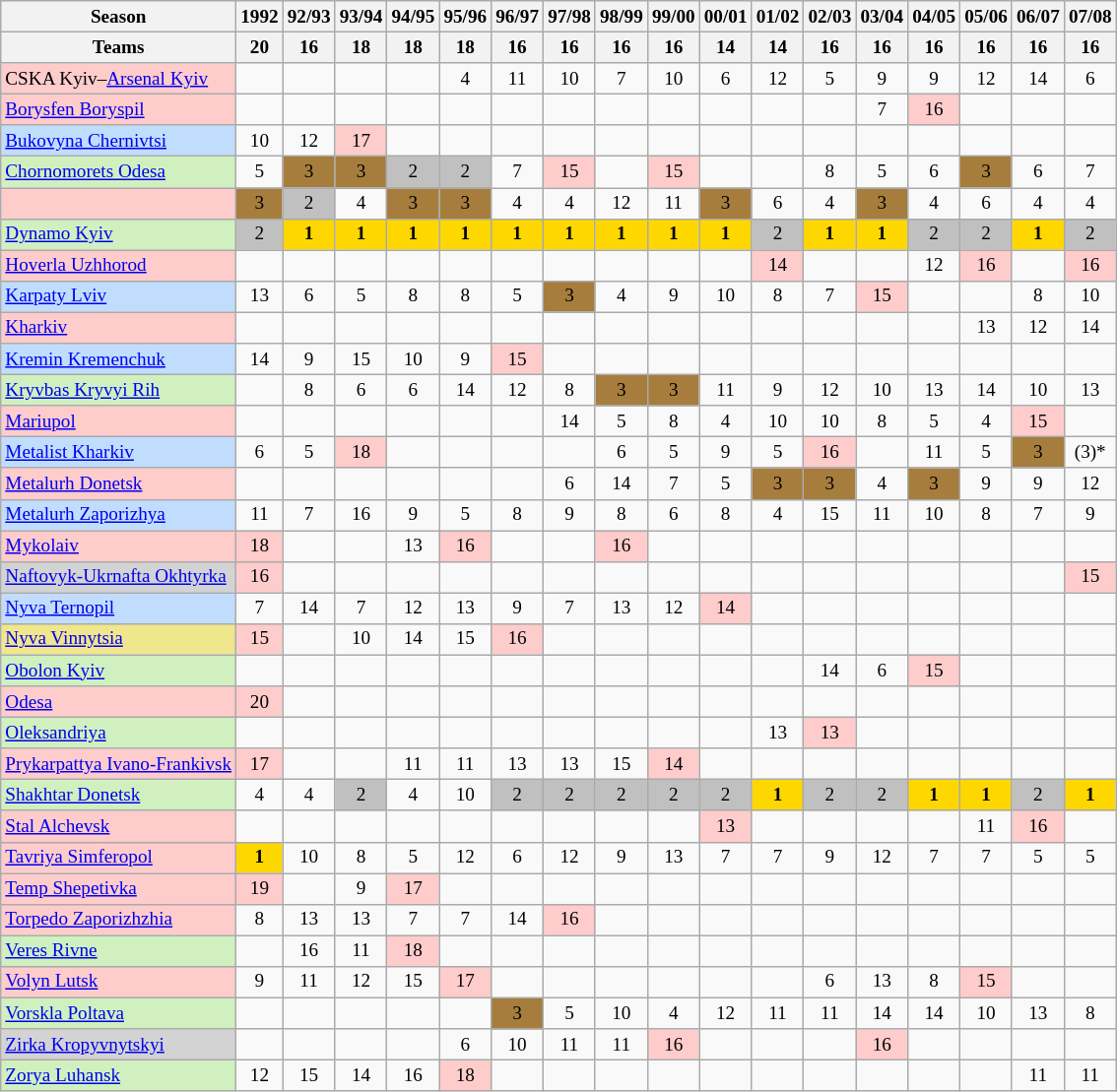<table border=1 bordercolor="#CCCCCC" class=wikitable style="font-size:80%;">
<tr align=LEFT valign=CENTER>
<th>Season</th>
<th>1992</th>
<th>92/93</th>
<th>93/94</th>
<th>94/95</th>
<th>95/96</th>
<th>96/97</th>
<th>97/98</th>
<th>98/99</th>
<th>99/00</th>
<th>00/01</th>
<th>01/02</th>
<th>02/03</th>
<th>03/04</th>
<th>04/05</th>
<th>05/06</th>
<th>06/07</th>
<th>07/08</th>
</tr>
<tr align=CENTER>
<th><strong>Teams</strong></th>
<th><strong>20</strong></th>
<th><strong>16</strong></th>
<th><strong>18</strong></th>
<th><strong>18</strong></th>
<th><strong>18</strong></th>
<th><strong>16</strong></th>
<th><strong>16</strong></th>
<th><strong>16</strong></th>
<th><strong>16</strong></th>
<th><strong>14</strong></th>
<th><strong>14</strong></th>
<th><strong>16</strong></th>
<th><strong>16</strong></th>
<th><strong>16</strong></th>
<th><strong>16</strong></th>
<th><strong>16</strong></th>
<th><strong>16</strong></th>
</tr>
<tr align=CENTER>
<td align=LEFT bgcolor=#ffcccc>CSKA Kyiv–<a href='#'>Arsenal Kyiv</a></td>
<td> </td>
<td> </td>
<td> </td>
<td> </td>
<td>4</td>
<td>11</td>
<td>10</td>
<td>7</td>
<td>10</td>
<td>6</td>
<td>12</td>
<td>5</td>
<td>9</td>
<td>9</td>
<td>12</td>
<td>14</td>
<td>6</td>
</tr>
<tr align=CENTER>
<td align=LEFT bgcolor=#ffcccc><a href='#'>Borysfen Boryspil</a></td>
<td> </td>
<td> </td>
<td> </td>
<td> </td>
<td> </td>
<td> </td>
<td> </td>
<td> </td>
<td> </td>
<td> </td>
<td> </td>
<td> </td>
<td>7</td>
<td bgcolor=#ffCCCC>16</td>
<td> </td>
<td> </td>
<td> </td>
</tr>
<tr align=CENTER>
<td align=LEFT bgcolor=#C1DDFD><a href='#'>Bukovyna Chernivtsi</a></td>
<td>10</td>
<td>12</td>
<td bgcolor=#ffCCCC>17</td>
<td> </td>
<td> </td>
<td> </td>
<td> </td>
<td> </td>
<td> </td>
<td> </td>
<td> </td>
<td> </td>
<td> </td>
<td> </td>
<td> </td>
<td> </td>
<td> </td>
</tr>
<tr align=CENTER valign=BOTTOM>
<td align=LEFT bgcolor=#D0F0C0><a href='#'>Chornomorets Odesa</a></td>
<td>5</td>
<td bgcolor=#A67D3D>3</td>
<td bgcolor=#A67D3D>3</td>
<td bgcolor=silver>2</td>
<td bgcolor=silver>2</td>
<td>7</td>
<td bgcolor=#ffCCCC>15</td>
<td> </td>
<td bgcolor=#ffCCCC>15</td>
<td> </td>
<td> </td>
<td>8</td>
<td>5</td>
<td>6</td>
<td bgcolor=#A67D3D>3</td>
<td>6</td>
<td>7</td>
</tr>
<tr align=CENTER valign=BOTTOM>
<td align=LEFT bgcolor=#ffcccc></td>
<td bgcolor=#A67D3D>3</td>
<td bgcolor=silver>2</td>
<td>4</td>
<td bgcolor=#A67D3D>3</td>
<td bgcolor=#A67D3D>3</td>
<td>4</td>
<td>4</td>
<td>12</td>
<td>11</td>
<td bgcolor=#A67D3D>3</td>
<td>6</td>
<td>4</td>
<td bgcolor=#A67D3D>3</td>
<td>4</td>
<td>6</td>
<td>4</td>
<td>4</td>
</tr>
<tr align=CENTER valign=BOTTOM>
<td align=LEFT bgcolor=#D0F0C0><a href='#'>Dynamo Kyiv</a></td>
<td bgcolor=silver>2</td>
<td bgcolor=gold><strong>1</strong></td>
<td bgcolor=gold><strong>1</strong></td>
<td bgcolor=gold><strong>1</strong></td>
<td bgcolor=gold><strong>1</strong></td>
<td bgcolor=gold><strong>1</strong></td>
<td bgcolor=gold><strong>1</strong></td>
<td bgcolor=gold><strong>1</strong></td>
<td bgcolor=gold><strong>1</strong></td>
<td bgcolor=gold><strong>1</strong></td>
<td bgcolor=silver>2</td>
<td bgcolor=gold><strong>1</strong></td>
<td bgcolor=gold><strong>1</strong></td>
<td bgcolor=silver>2</td>
<td bgcolor=silver>2</td>
<td bgcolor=gold><strong>1</strong></td>
<td bgcolor=silver>2</td>
</tr>
<tr align=CENTER valign=BOTTOM>
<td align=LEFT bgcolor=#ffcccc><a href='#'>Hoverla Uzhhorod</a></td>
<td> </td>
<td> </td>
<td> </td>
<td> </td>
<td> </td>
<td> </td>
<td> </td>
<td> </td>
<td> </td>
<td> </td>
<td bgcolor=#ffCCCC>14</td>
<td> </td>
<td> </td>
<td>12</td>
<td bgcolor=#ffCCCC>16</td>
<td> </td>
<td bgcolor=#ffCCCC>16</td>
</tr>
<tr align=CENTER valign=BOTTOM>
<td align=LEFT bgcolor=#C1DDFD><a href='#'>Karpaty Lviv</a></td>
<td>13</td>
<td>6</td>
<td>5</td>
<td>8</td>
<td>8</td>
<td>5</td>
<td bgcolor=#A67D3D>3</td>
<td>4</td>
<td>9</td>
<td>10</td>
<td>8</td>
<td>7</td>
<td bgcolor=#ffCCCC>15</td>
<td> </td>
<td> </td>
<td>8</td>
<td>10</td>
</tr>
<tr align=CENTER valign=BOTTOM>
<td align=LEFT bgcolor=#ffcccc><a href='#'>Kharkiv</a></td>
<td> </td>
<td> </td>
<td> </td>
<td> </td>
<td> </td>
<td> </td>
<td> </td>
<td> </td>
<td> </td>
<td> </td>
<td> </td>
<td> </td>
<td> </td>
<td> </td>
<td>13</td>
<td>12</td>
<td>14</td>
</tr>
<tr align=CENTER valign=BOTTOM>
<td align=LEFT bgcolor=#C1DDFD><a href='#'>Kremin Kremenchuk</a></td>
<td>14</td>
<td>9</td>
<td>15</td>
<td>10</td>
<td>9</td>
<td bgcolor=#ffCCCC>15</td>
<td> </td>
<td> </td>
<td> </td>
<td> </td>
<td> </td>
<td> </td>
<td> </td>
<td> </td>
<td> </td>
<td> </td>
<td> </td>
</tr>
<tr align=CENTER valign=BOTTOM>
<td align=LEFT bgcolor=#D0F0C0><a href='#'>Kryvbas Kryvyi Rih</a></td>
<td> </td>
<td>8</td>
<td>6</td>
<td>6</td>
<td>14</td>
<td>12</td>
<td>8</td>
<td bgcolor=#A67D3D>3</td>
<td bgcolor=#A67D3D>3</td>
<td>11</td>
<td>9</td>
<td>12</td>
<td>10</td>
<td>13</td>
<td>14</td>
<td>10</td>
<td>13</td>
</tr>
<tr align=CENTER valign=BOTTOM>
<td align=LEFT bgcolor="#ffCCCC"><a href='#'>Mariupol</a></td>
<td> </td>
<td> </td>
<td> </td>
<td> </td>
<td> </td>
<td> </td>
<td>14</td>
<td>5</td>
<td>8</td>
<td>4</td>
<td>10</td>
<td>10</td>
<td>8</td>
<td>5</td>
<td>4</td>
<td bgcolor=#ffCCCC>15</td>
<td> </td>
</tr>
<tr align=CENTER valign=BOTTOM>
<td align=LEFT bgcolor=#C1DDFD><a href='#'>Metalist Kharkiv</a></td>
<td>6</td>
<td>5</td>
<td bgcolor=#ffCCCC>18</td>
<td> </td>
<td> </td>
<td> </td>
<td> </td>
<td>6</td>
<td>5</td>
<td>9</td>
<td>5</td>
<td bgcolor=#ffCCCC>16</td>
<td> </td>
<td>11</td>
<td>5</td>
<td bgcolor=#A67D3D>3</td>
<td>(3)*</td>
</tr>
<tr align=CENTER valign=BOTTOM>
<td align=LEFT bgcolor=#ffcccc><a href='#'>Metalurh Donetsk</a></td>
<td> </td>
<td> </td>
<td> </td>
<td> </td>
<td> </td>
<td> </td>
<td>6</td>
<td>14</td>
<td>7</td>
<td>5</td>
<td bgcolor=#A67D3D>3</td>
<td bgcolor=#A67D3D>3</td>
<td>4</td>
<td bgcolor=#A67D3D>3</td>
<td>9</td>
<td>9</td>
<td>12</td>
</tr>
<tr align=CENTER valign=BOTTOM>
<td align=LEFT bgcolor=#C1DDFD><a href='#'>Metalurh Zaporizhya</a></td>
<td>11</td>
<td>7</td>
<td>16</td>
<td>9</td>
<td>5</td>
<td>8</td>
<td>9</td>
<td>8</td>
<td>6</td>
<td>8</td>
<td>4</td>
<td>15</td>
<td>11</td>
<td>10</td>
<td>8</td>
<td>7</td>
<td>9</td>
</tr>
<tr align=CENTER valign=BOTTOM>
<td align=LEFT bgcolor=#ffCCCC><a href='#'>Mykolaiv</a></td>
<td bgcolor=#ffCCCC>18</td>
<td> </td>
<td> </td>
<td>13</td>
<td bgcolor=#ffCCCC>16</td>
<td> </td>
<td> </td>
<td bgcolor=#ffCCCC>16</td>
<td> </td>
<td> </td>
<td> </td>
<td> </td>
<td> </td>
<td> </td>
<td> </td>
<td> </td>
<td> </td>
</tr>
<tr align=CENTER valign=BOTTOM>
<td align=LEFT bgcolor=lightgrey><a href='#'>Naftovyk-Ukrnafta Okhtyrka</a></td>
<td bgcolor=#ffCCCC>16</td>
<td> </td>
<td> </td>
<td> </td>
<td> </td>
<td> </td>
<td> </td>
<td> </td>
<td> </td>
<td> </td>
<td> </td>
<td> </td>
<td> </td>
<td> </td>
<td> </td>
<td> </td>
<td bgcolor=#ffCCCC>15</td>
</tr>
<tr align=CENTER valign=BOTTOM>
<td align=LEFT bgcolor=#C1DDFD><a href='#'>Nyva Ternopil</a></td>
<td>7</td>
<td>14</td>
<td>7</td>
<td>12</td>
<td>13</td>
<td>9</td>
<td>7</td>
<td>13</td>
<td>12</td>
<td bgcolor=#ffCCCC>14</td>
<td> </td>
<td> </td>
<td> </td>
<td> </td>
<td> </td>
<td> </td>
<td> </td>
</tr>
<tr align=CENTER>
<td align=LEFT bgcolor=khaki><a href='#'>Nyva Vinnytsia</a></td>
<td bgcolor=#ffCCCC>15</td>
<td> </td>
<td>10</td>
<td>14</td>
<td>15</td>
<td bgcolor=#ffCCCC>16</td>
<td> </td>
<td> </td>
<td> </td>
<td> </td>
<td> </td>
<td> </td>
<td> </td>
<td> </td>
<td> </td>
<td> </td>
<td> </td>
</tr>
<tr align=CENTER valign=BOTTOM>
<td align=LEFT bgcolor="#D0F0C0"><a href='#'>Obolon Kyiv</a></td>
<td> </td>
<td> </td>
<td> </td>
<td> </td>
<td> </td>
<td> </td>
<td> </td>
<td> </td>
<td> </td>
<td> </td>
<td> </td>
<td>14</td>
<td>6</td>
<td bgcolor=#ffCCCC>15</td>
<td> </td>
<td> </td>
<td> </td>
</tr>
<tr align=CENTER valign=BOTTOM>
<td align=LEFT bgcolor=#ffcccc><a href='#'>Odesa</a></td>
<td bgcolor=#ffCCCC>20</td>
<td> </td>
<td> </td>
<td> </td>
<td> </td>
<td> </td>
<td> </td>
<td> </td>
<td> </td>
<td> </td>
<td> </td>
<td> </td>
<td> </td>
<td> </td>
<td> </td>
<td> </td>
<td> </td>
</tr>
<tr align=CENTER valign=BOTTOM>
<td align=LEFT bgcolor=#D0F0C0><a href='#'>Oleksandriya</a></td>
<td> </td>
<td> </td>
<td> </td>
<td> </td>
<td> </td>
<td> </td>
<td> </td>
<td> </td>
<td> </td>
<td> </td>
<td>13</td>
<td bgcolor=#ffCCCC>13</td>
<td> </td>
<td> </td>
<td> </td>
<td> </td>
<td> </td>
</tr>
<tr align=CENTER valign=BOTTOM>
<td align=LEFT bgcolor=#ffcccc><a href='#'>Prykarpattya Ivano-Frankivsk</a></td>
<td bgcolor=#ffCCCC>17</td>
<td> </td>
<td> </td>
<td>11</td>
<td>11</td>
<td>13</td>
<td>13</td>
<td>15</td>
<td bgcolor=#ffCCCC>14</td>
<td> </td>
<td> </td>
<td> </td>
<td> </td>
<td> </td>
<td> </td>
<td> </td>
<td> </td>
</tr>
<tr align=CENTER valign=BOTTOM>
<td align=LEFT bgcolor=#D0F0C0><a href='#'>Shakhtar Donetsk</a></td>
<td>4</td>
<td>4</td>
<td bgcolor=silver>2</td>
<td>4</td>
<td>10</td>
<td bgcolor=silver>2</td>
<td bgcolor=silver>2</td>
<td bgcolor=silver>2</td>
<td bgcolor=silver>2</td>
<td bgcolor=silver>2</td>
<td bgcolor=gold><strong>1</strong></td>
<td bgcolor=silver>2</td>
<td bgcolor=silver>2</td>
<td bgcolor=gold><strong>1</strong></td>
<td bgcolor=gold><strong>1</strong></td>
<td bgcolor=silver>2</td>
<td bgcolor=gold><strong>1</strong></td>
</tr>
<tr align=CENTER valign=BOTTOM>
<td align=LEFT bgcolor=#ffcccc><a href='#'>Stal Alchevsk</a></td>
<td> </td>
<td> </td>
<td> </td>
<td> </td>
<td> </td>
<td> </td>
<td> </td>
<td> </td>
<td> </td>
<td bgcolor=#ffCCCC>13</td>
<td> </td>
<td> </td>
<td> </td>
<td> </td>
<td>11</td>
<td bgcolor=#ffCCCC>16</td>
<td> </td>
</tr>
<tr align=CENTER valign=BOTTOM>
<td align=LEFT bgcolor=#ffCCCC><a href='#'>Tavriya Simferopol</a></td>
<td bgcolor=gold><strong>1</strong></td>
<td>10</td>
<td>8</td>
<td>5</td>
<td>12</td>
<td>6</td>
<td>12</td>
<td>9</td>
<td>13</td>
<td>7</td>
<td>7</td>
<td>9</td>
<td>12</td>
<td>7</td>
<td>7</td>
<td>5</td>
<td>5</td>
</tr>
<tr align=CENTER valign=BOTTOM>
<td align=LEFT bgcolor=#ffcccc><a href='#'>Temp Shepetivka</a></td>
<td bgcolor=#ffCCCC>19</td>
<td> </td>
<td>9</td>
<td bgcolor=#ffCCCC>17</td>
<td> </td>
<td> </td>
<td> </td>
<td> </td>
<td> </td>
<td> </td>
<td> </td>
<td> </td>
<td> </td>
<td> </td>
<td> </td>
<td> </td>
<td> </td>
</tr>
<tr align=CENTER valign=BOTTOM>
<td align=LEFT bgcolor=#ffcccc><a href='#'>Torpedo Zaporizhzhia</a></td>
<td>8</td>
<td>13</td>
<td>13</td>
<td>7</td>
<td>7</td>
<td>14</td>
<td bgcolor=#ffCCCC>16</td>
<td> </td>
<td> </td>
<td> </td>
<td> </td>
<td> </td>
<td> </td>
<td> </td>
<td> </td>
<td> </td>
<td> </td>
</tr>
<tr align=CENTER valign=BOTTOM>
<td align=LEFT bgcolor=#D0F0C0><a href='#'>Veres Rivne</a></td>
<td> </td>
<td>16</td>
<td>11</td>
<td bgcolor=#ffCCCC>18</td>
<td> </td>
<td> </td>
<td> </td>
<td> </td>
<td> </td>
<td> </td>
<td> </td>
<td> </td>
<td> </td>
<td> </td>
<td> </td>
<td> </td>
<td> </td>
</tr>
<tr align=CENTER valign=BOTTOM>
<td align=LEFT bgcolor=#ffCCCC><a href='#'>Volyn Lutsk</a></td>
<td>9</td>
<td>11</td>
<td>12</td>
<td>15</td>
<td bgcolor=#ffCCCC>17</td>
<td> </td>
<td> </td>
<td> </td>
<td> </td>
<td> </td>
<td> </td>
<td>6</td>
<td>13</td>
<td>8</td>
<td bgcolor=#ffCCCC>15</td>
<td> </td>
<td> </td>
</tr>
<tr align=CENTER valign=BOTTOM>
<td align=LEFT bgcolor=#D0F0C0><a href='#'>Vorskla Poltava</a></td>
<td> </td>
<td> </td>
<td> </td>
<td> </td>
<td> </td>
<td bgcolor=#A67D3D>3</td>
<td>5</td>
<td>10</td>
<td>4</td>
<td>12</td>
<td>11</td>
<td>11</td>
<td>14</td>
<td>14</td>
<td>10</td>
<td>13</td>
<td>8</td>
</tr>
<tr align=CENTER valign=BOTTOM>
<td align=LEFT bgcolor=lightgrey><a href='#'>Zirka Kropyvnytskyi</a></td>
<td> </td>
<td> </td>
<td> </td>
<td> </td>
<td>6</td>
<td>10</td>
<td>11</td>
<td>11</td>
<td bgcolor=#ffCCCC>16</td>
<td> </td>
<td> </td>
<td> </td>
<td bgcolor=#ffCCCC>16</td>
<td> </td>
<td> </td>
<td> </td>
<td> </td>
</tr>
<tr align=CENTER valign=BOTTOM>
<td align=LEFT bgcolor=#D0F0C0><a href='#'>Zorya Luhansk</a></td>
<td>12</td>
<td>15</td>
<td>14</td>
<td>16</td>
<td bgcolor=#ffCCCC>18</td>
<td> </td>
<td> </td>
<td> </td>
<td> </td>
<td> </td>
<td> </td>
<td> </td>
<td> </td>
<td> </td>
<td> </td>
<td>11</td>
<td>11</td>
</tr>
</table>
